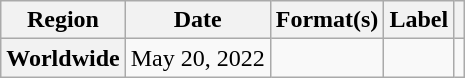<table class="wikitable plainrowheaders">
<tr>
<th scope="col">Region</th>
<th scope="col">Date</th>
<th scope="col">Format(s)</th>
<th scope="col">Label</th>
<th scope="col"></th>
</tr>
<tr>
<th scope="row" rowspan="2">Worldwide</th>
<td>May 20, 2022</td>
<td></td>
<td></td>
<td></td>
</tr>
</table>
